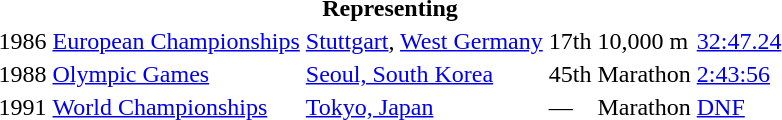<table>
<tr>
<th colspan="6">Representing </th>
</tr>
<tr>
<td>1986</td>
<td><a href='#'>European Championships</a></td>
<td><a href='#'>Stuttgart</a>, <a href='#'>West Germany</a></td>
<td>17th</td>
<td>10,000 m</td>
<td><a href='#'>32:47.24</a></td>
</tr>
<tr>
<td>1988</td>
<td><a href='#'>Olympic Games</a></td>
<td><a href='#'>Seoul, South Korea</a></td>
<td>45th</td>
<td>Marathon</td>
<td><a href='#'>2:43:56</a></td>
</tr>
<tr>
<td>1991</td>
<td><a href='#'>World Championships</a></td>
<td><a href='#'>Tokyo, Japan</a></td>
<td>—</td>
<td>Marathon</td>
<td><a href='#'>DNF</a></td>
</tr>
<tr>
</tr>
</table>
